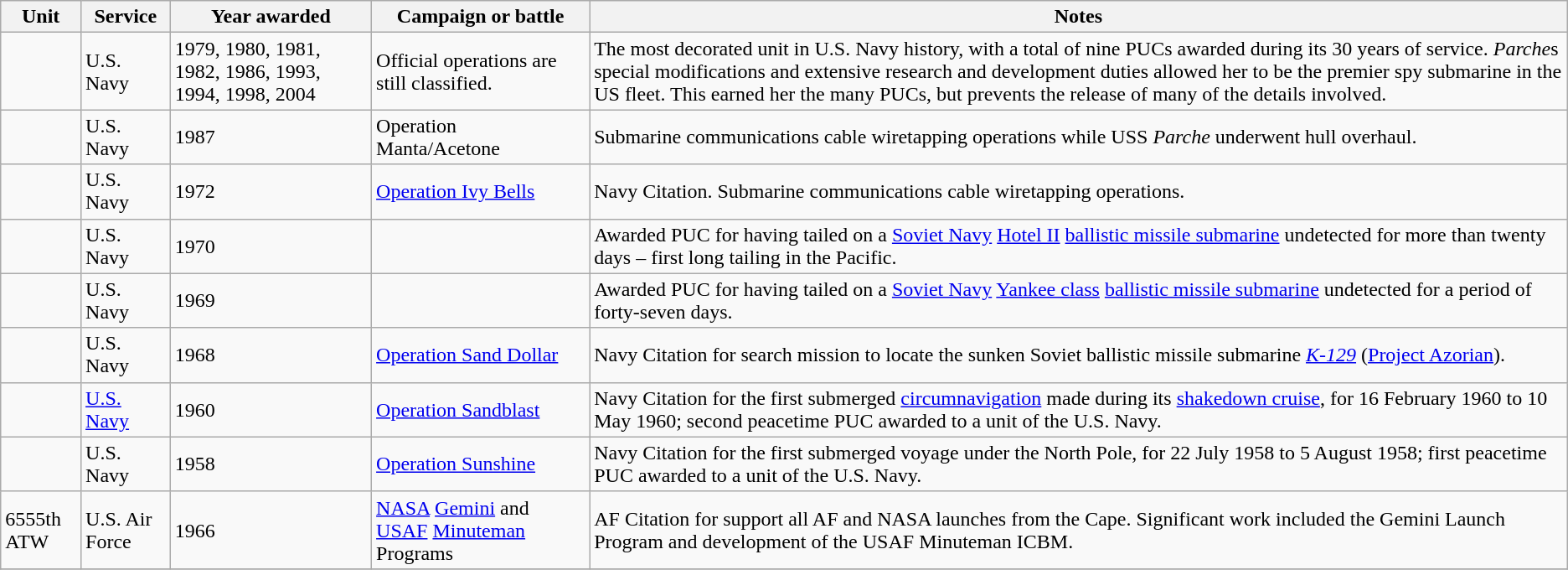<table class="wikitable sortable mw-collapsible mw-collapsed" align="left">
<tr>
<th>Unit</th>
<th>Service</th>
<th>Year awarded</th>
<th>Campaign or battle</th>
<th>Notes</th>
</tr>
<tr>
<td></td>
<td>U.S. Navy</td>
<td>1979, 1980, 1981, 1982, 1986, 1993, 1994, 1998, 2004</td>
<td>Official operations are still classified.</td>
<td>The most decorated unit in U.S. Navy history, with a total of nine PUCs awarded during its 30 years of service.  <em>Parche</em>s special modifications and extensive research and development duties allowed her to be the premier spy submarine in the US fleet.  This earned her the many PUCs, but prevents the release of many of the details involved. </td>
</tr>
<tr>
<td></td>
<td>U.S. Navy</td>
<td>1987</td>
<td>Operation Manta/Acetone</td>
<td>Submarine communications cable wiretapping operations while USS <em>Parche</em> underwent hull overhaul.</td>
</tr>
<tr>
<td></td>
<td>U.S. Navy</td>
<td>1972</td>
<td><a href='#'>Operation Ivy Bells</a></td>
<td>Navy Citation.   Submarine communications cable wiretapping operations.</td>
</tr>
<tr>
<td></td>
<td>U.S. Navy</td>
<td>1970</td>
<td></td>
<td>Awarded PUC for having tailed on a <a href='#'>Soviet Navy</a> <a href='#'>Hotel II</a> <a href='#'>ballistic missile submarine</a> undetected for more than twenty days – first long tailing in the Pacific.</td>
</tr>
<tr>
<td></td>
<td>U.S. Navy</td>
<td>1969</td>
<td></td>
<td>Awarded PUC for having tailed on a <a href='#'>Soviet Navy</a> <a href='#'>Yankee class</a> <a href='#'>ballistic missile submarine</a> undetected for a period of forty-seven days.</td>
</tr>
<tr>
<td></td>
<td>U.S. Navy</td>
<td>1968</td>
<td><a href='#'>Operation Sand Dollar</a></td>
<td>Navy Citation for search mission to locate the sunken Soviet ballistic missile submarine <em><a href='#'>K-129</a></em> (<a href='#'>Project Azorian</a>). </td>
</tr>
<tr>
<td></td>
<td><a href='#'>U.S. Navy</a></td>
<td>1960</td>
<td><a href='#'>Operation Sandblast</a></td>
<td>Navy Citation for the first submerged <a href='#'>circumnavigation</a> made during its <a href='#'>shakedown cruise</a>, for 16 February 1960 to 10 May 1960; second peacetime PUC awarded to a unit of the U.S. Navy.</td>
</tr>
<tr>
<td></td>
<td>U.S. Navy</td>
<td>1958</td>
<td><a href='#'>Operation Sunshine</a></td>
<td>Navy Citation for the first submerged voyage under the North Pole, for 22 July 1958 to 5 August 1958; first peacetime PUC awarded to a unit of the U.S. Navy.</td>
</tr>
<tr>
<td>6555th ATW</td>
<td>U.S. Air Force</td>
<td>1966</td>
<td><a href='#'>NASA</a> <a href='#'>Gemini</a> and <a href='#'>USAF</a> <a href='#'>Minuteman</a> Programs</td>
<td>AF Citation for support all AF and NASA launches from the Cape. Significant work included the Gemini Launch Program and development of the USAF Minuteman ICBM. </td>
</tr>
<tr>
</tr>
</table>
